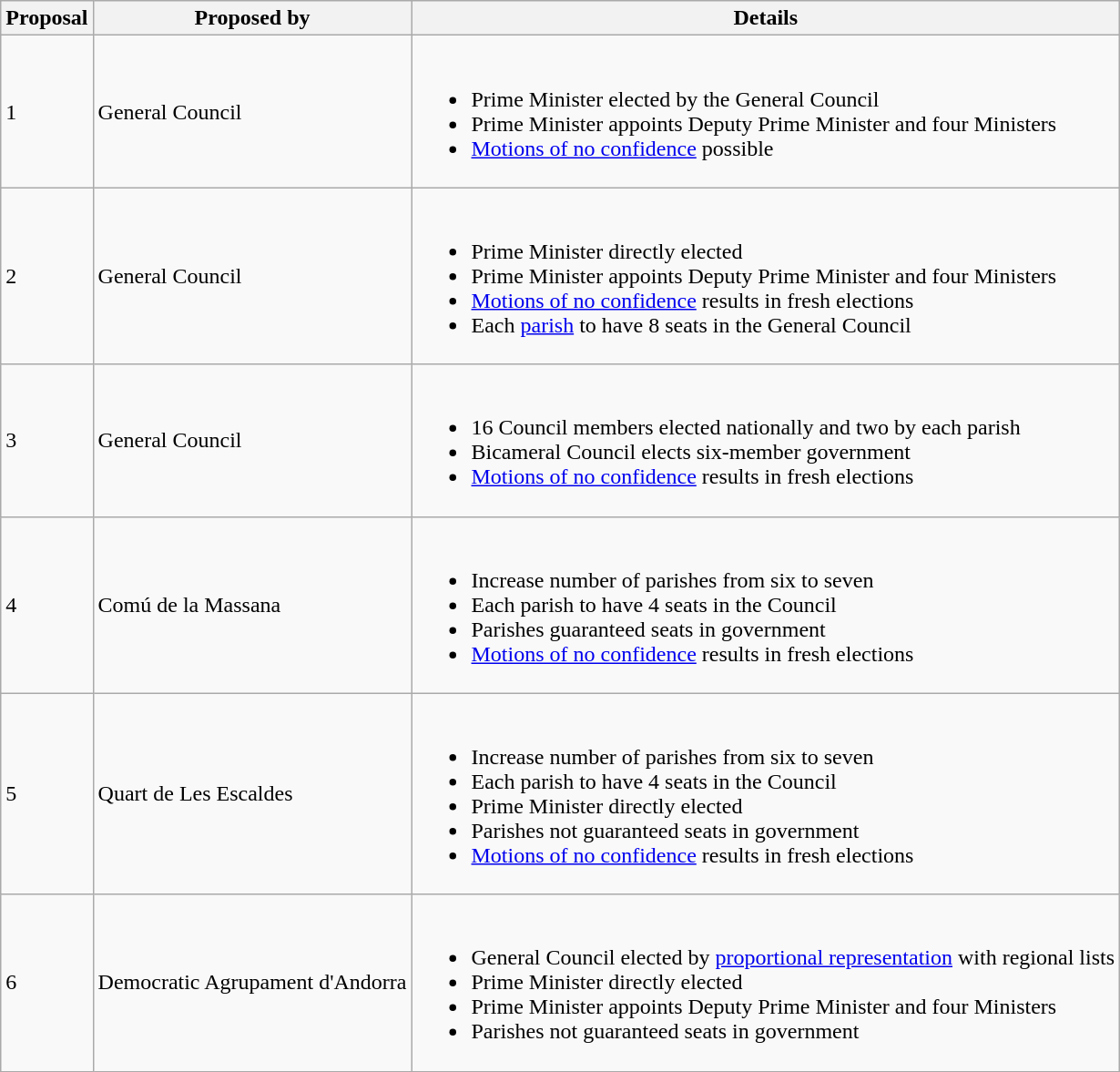<table class=wikitable>
<tr>
<th>Proposal</th>
<th>Proposed by</th>
<th>Details</th>
</tr>
<tr>
<td>1</td>
<td>General Council</td>
<td><br><ul><li>Prime Minister elected by the General Council</li><li>Prime Minister appoints Deputy Prime Minister and four Ministers</li><li><a href='#'>Motions of no confidence</a> possible</li></ul></td>
</tr>
<tr>
<td>2</td>
<td>General Council</td>
<td><br><ul><li>Prime Minister directly elected</li><li>Prime Minister appoints Deputy Prime Minister and four Ministers</li><li><a href='#'>Motions of no confidence</a> results in fresh elections</li><li>Each <a href='#'>parish</a> to have 8 seats in the General Council</li></ul></td>
</tr>
<tr>
<td>3</td>
<td>General Council</td>
<td><br><ul><li>16 Council members elected nationally and two by each parish</li><li>Bicameral Council elects six-member government</li><li><a href='#'>Motions of no confidence</a> results in fresh elections</li></ul></td>
</tr>
<tr>
<td>4</td>
<td>Comú de la Massana</td>
<td><br><ul><li>Increase number of parishes from six to seven</li><li>Each parish to have 4 seats in the Council</li><li>Parishes guaranteed seats in government</li><li><a href='#'>Motions of no confidence</a> results in fresh elections</li></ul></td>
</tr>
<tr>
<td>5</td>
<td>Quart de Les Escaldes</td>
<td><br><ul><li>Increase number of parishes from six to seven</li><li>Each parish to have 4 seats in the Council</li><li>Prime Minister directly elected</li><li>Parishes not guaranteed seats in government</li><li><a href='#'>Motions of no confidence</a> results in fresh elections</li></ul></td>
</tr>
<tr>
<td>6</td>
<td>Democratic Agrupament d'Andorra</td>
<td><br><ul><li>General Council elected by <a href='#'>proportional representation</a> with regional lists</li><li>Prime Minister directly elected</li><li>Prime Minister appoints Deputy Prime Minister and four Ministers</li><li>Parishes not guaranteed seats in government</li></ul></td>
</tr>
</table>
